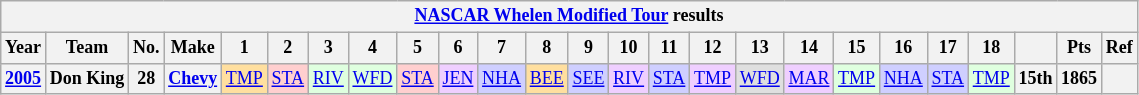<table class="wikitable" style="text-align:center; font-size:75%">
<tr>
<th colspan=38><a href='#'>NASCAR Whelen Modified Tour</a> results</th>
</tr>
<tr>
<th>Year</th>
<th>Team</th>
<th>No.</th>
<th>Make</th>
<th>1</th>
<th>2</th>
<th>3</th>
<th>4</th>
<th>5</th>
<th>6</th>
<th>7</th>
<th>8</th>
<th>9</th>
<th>10</th>
<th>11</th>
<th>12</th>
<th>13</th>
<th>14</th>
<th>15</th>
<th>16</th>
<th>17</th>
<th>18</th>
<th></th>
<th>Pts</th>
<th>Ref</th>
</tr>
<tr>
<th><a href='#'>2005</a></th>
<th>Don King</th>
<th>28</th>
<th><a href='#'>Chevy</a></th>
<td style="background:#FFDF9F;"><a href='#'>TMP</a><br></td>
<td style="background:#FFCFCF;"><a href='#'>STA</a><br></td>
<td style="background:#DFFFDF;"><a href='#'>RIV</a><br></td>
<td style="background:#DFFFDF;"><a href='#'>WFD</a><br></td>
<td style="background:#FFCFCF;"><a href='#'>STA</a><br></td>
<td style="background:#EFCFFF;"><a href='#'>JEN</a><br></td>
<td style="background:#CFCFFF;"><a href='#'>NHA</a><br></td>
<td style="background:#FFDF9F;"><a href='#'>BEE</a><br></td>
<td style="background:#CFCFFF;"><a href='#'>SEE</a><br></td>
<td style="background:#EFCFFF;"><a href='#'>RIV</a><br></td>
<td style="background:#CFCFFF;"><a href='#'>STA</a><br></td>
<td style="background:#EFCFFF;"><a href='#'>TMP</a><br></td>
<td style="background:#DFDFDF;"><a href='#'>WFD</a><br></td>
<td style="background:#EFCFFF;"><a href='#'>MAR</a><br></td>
<td style="background:#DFFFDF;"><a href='#'>TMP</a><br></td>
<td style="background:#CFCFFF;"><a href='#'>NHA</a><br></td>
<td style="background:#CFCFFF;"><a href='#'>STA</a><br></td>
<td style="background:#DFFFDF;"><a href='#'>TMP</a><br></td>
<th>15th</th>
<th>1865</th>
<th></th>
</tr>
</table>
